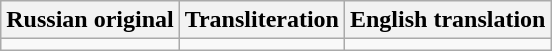<table class="wikitable">
<tr>
<th>Russian original</th>
<th>Transliteration</th>
<th>English translation</th>
</tr>
<tr style="vertical-align:top; white-space:nowrap;">
<td></td>
<td></td>
<td></td>
</tr>
</table>
